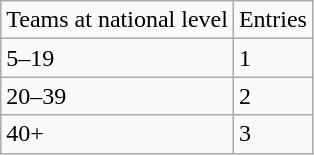<table class="wikitable">
<tr>
<td>Teams at national level</td>
<td>Entries</td>
</tr>
<tr>
<td>5–19</td>
<td>1</td>
</tr>
<tr>
<td>20–39</td>
<td>2</td>
</tr>
<tr>
<td>40+</td>
<td>3</td>
</tr>
</table>
